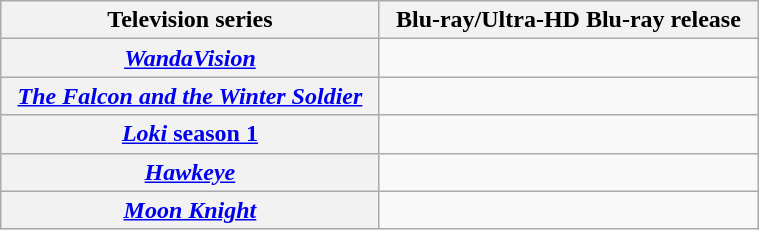<table class="wikitable plainrowheaders"; width=40%>
<tr>
<th scope="col">Television series</th>
<th scope="col">Blu-ray/Ultra-HD Blu-ray release</th>
</tr>
<tr>
<th scope="row"><em><a href='#'>WandaVision</a></em></th>
<td></td>
</tr>
<tr>
<th scope="row"><em><a href='#'>The Falcon and the Winter Soldier</a></em></th>
<td></td>
</tr>
<tr>
<th scope="row"><a href='#'><em>Loki</em> season 1</a></th>
<td></td>
</tr>
<tr>
<th scope="row"><em><a href='#'>Hawkeye</a></em></th>
<td></td>
</tr>
<tr>
<th scope="row"><em><a href='#'>Moon Knight</a></em></th>
<td></td>
</tr>
</table>
